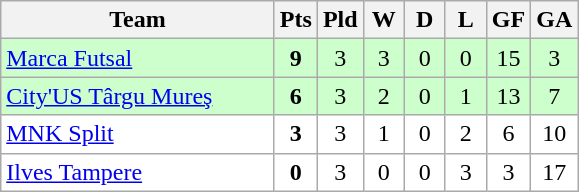<table class="wikitable" style="text-align: center;">
<tr>
<th width="175">Team</th>
<th width="20">Pts</th>
<th width="20">Pld</th>
<th width="20">W</th>
<th width="20">D</th>
<th width="20">L</th>
<th width="20">GF</th>
<th width="20">GA</th>
</tr>
<tr bgcolor=ccffcc>
<td align="left"> <a href='#'>Marca Futsal</a></td>
<td><strong>9</strong></td>
<td>3</td>
<td>3</td>
<td>0</td>
<td>0</td>
<td>15</td>
<td>3</td>
</tr>
<tr bgcolor=ccffcc>
<td align="left"> <a href='#'>City'US Târgu Mureş</a></td>
<td><strong>6</strong></td>
<td>3</td>
<td>2</td>
<td>0</td>
<td>1</td>
<td>13</td>
<td>7</td>
</tr>
<tr bgcolor=ffffff>
<td align="left"> <a href='#'>MNK Split</a></td>
<td><strong>3</strong></td>
<td>3</td>
<td>1</td>
<td>0</td>
<td>2</td>
<td>6</td>
<td>10</td>
</tr>
<tr bgcolor=ffffff>
<td align="left"> <a href='#'>Ilves Tampere</a></td>
<td><strong>0</strong></td>
<td>3</td>
<td>0</td>
<td>0</td>
<td>3</td>
<td>3</td>
<td>17</td>
</tr>
</table>
